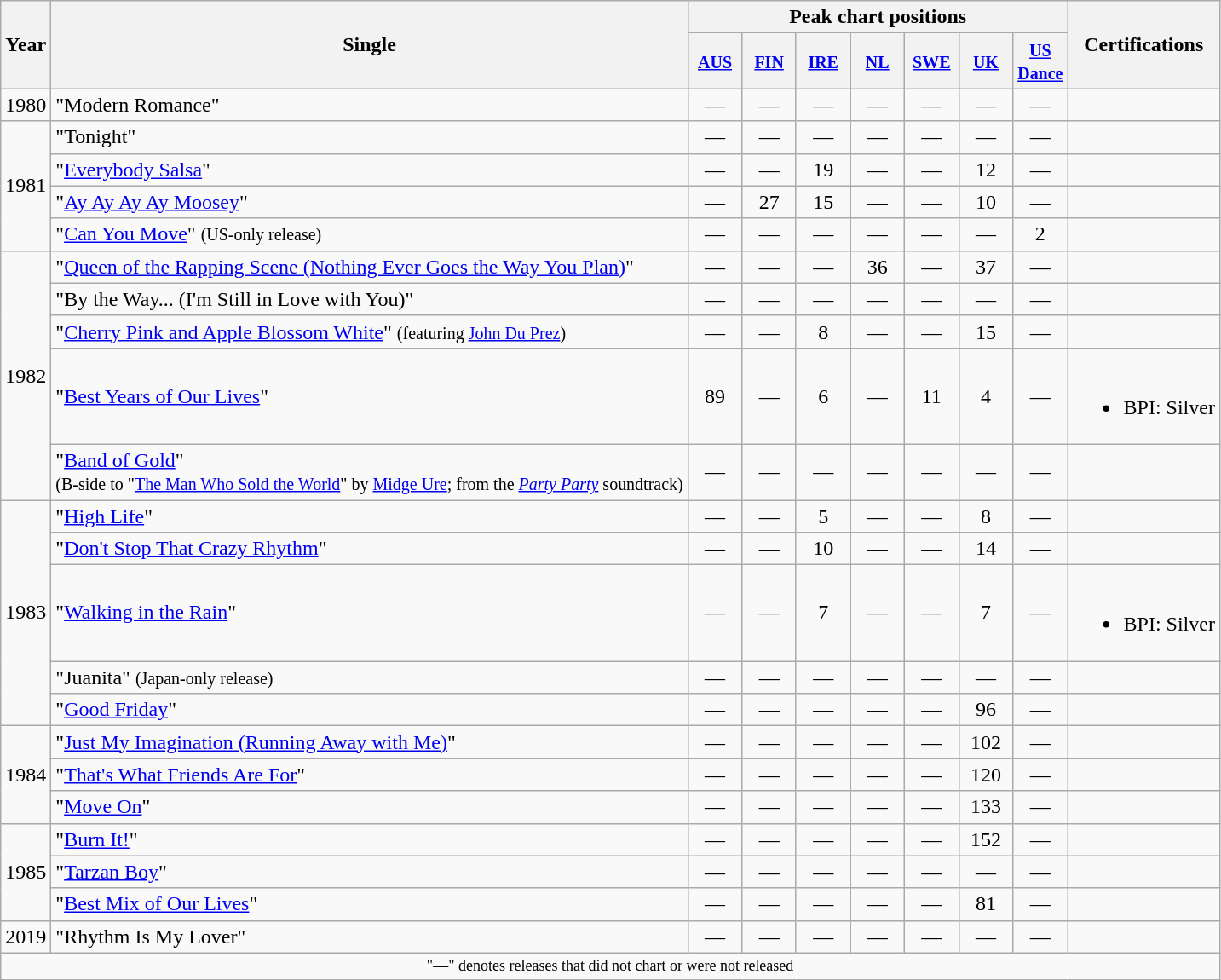<table class="wikitable" style="text-align:center">
<tr>
<th rowspan="2">Year</th>
<th rowspan="2">Single</th>
<th colspan="7">Peak chart positions</th>
<th rowspan="2">Certifications</th>
</tr>
<tr>
<th width=35><small><a href='#'>AUS</a></small><br></th>
<th width=35><small><a href='#'>FIN</a></small><br></th>
<th width=35><small><a href='#'>IRE</a></small><br></th>
<th width=35><small><a href='#'>NL</a></small><br></th>
<th width=35><small><a href='#'>SWE</a></small><br></th>
<th width=35><small><a href='#'>UK</a></small><br></th>
<th width=35><small><a href='#'>US Dance</a></small><br></th>
</tr>
<tr>
<td>1980</td>
<td align="left">"Modern Romance"</td>
<td>—</td>
<td>—</td>
<td>—</td>
<td>—</td>
<td>—</td>
<td>—</td>
<td>—</td>
<td></td>
</tr>
<tr>
<td rowspan="4">1981</td>
<td align="left">"Tonight"</td>
<td>—</td>
<td>—</td>
<td>—</td>
<td>—</td>
<td>—</td>
<td>—</td>
<td>—</td>
<td></td>
</tr>
<tr>
<td align="left">"<a href='#'>Everybody Salsa</a>"</td>
<td>—</td>
<td>—</td>
<td>19</td>
<td>—</td>
<td>—</td>
<td>12</td>
<td>—</td>
<td></td>
</tr>
<tr>
<td align="left">"<a href='#'>Ay Ay Ay Ay Moosey</a>"</td>
<td>—</td>
<td>27</td>
<td>15</td>
<td>—</td>
<td>—</td>
<td>10</td>
<td>—</td>
<td></td>
</tr>
<tr>
<td align="left">"<a href='#'>Can You Move</a>" <small>(US-only release)</small></td>
<td>—</td>
<td>—</td>
<td>—</td>
<td>—</td>
<td>—</td>
<td>—</td>
<td>2</td>
<td></td>
</tr>
<tr>
<td rowspan="5">1982</td>
<td align="left">"<a href='#'>Queen of the Rapping Scene (Nothing Ever Goes the Way You Plan)</a>"</td>
<td>—</td>
<td>—</td>
<td>—</td>
<td>36</td>
<td>—</td>
<td>37</td>
<td>—</td>
<td></td>
</tr>
<tr>
<td align="left">"By the Way... (I'm Still in Love with You)"</td>
<td>—</td>
<td>—</td>
<td>—</td>
<td>—</td>
<td>—</td>
<td>—</td>
<td>—</td>
<td></td>
</tr>
<tr>
<td align="left">"<a href='#'>Cherry Pink and Apple Blossom White</a>" <small>(featuring <a href='#'>John Du Prez</a>)</small></td>
<td>—</td>
<td>—</td>
<td>8</td>
<td>—</td>
<td>—</td>
<td>15</td>
<td>—</td>
<td></td>
</tr>
<tr>
<td align="left">"<a href='#'>Best Years of Our Lives</a>"</td>
<td>89</td>
<td>—</td>
<td>6</td>
<td>—</td>
<td>11</td>
<td>4</td>
<td>—</td>
<td><br><ul><li>BPI: Silver</li></ul></td>
</tr>
<tr>
<td align="left">"<a href='#'>Band of Gold</a>" <br><small>(B-side to "<a href='#'>The Man Who Sold the World</a>" by <a href='#'>Midge Ure</a>; from the <em><a href='#'>Party Party</a></em> soundtrack)</small></td>
<td>—</td>
<td>—</td>
<td>—</td>
<td>—</td>
<td>—</td>
<td>—</td>
<td>—</td>
<td></td>
</tr>
<tr>
<td rowspan="5">1983</td>
<td align="left">"<a href='#'>High Life</a>"</td>
<td>—</td>
<td>—</td>
<td>5</td>
<td>—</td>
<td>—</td>
<td>8</td>
<td>—</td>
<td></td>
</tr>
<tr>
<td align="left">"<a href='#'>Don't Stop That Crazy Rhythm</a>"</td>
<td>—</td>
<td>—</td>
<td>10</td>
<td>—</td>
<td>—</td>
<td>14</td>
<td>—</td>
<td></td>
</tr>
<tr>
<td align="left">"<a href='#'>Walking in the Rain</a>"</td>
<td>—</td>
<td>—</td>
<td>7</td>
<td>—</td>
<td>—</td>
<td>7</td>
<td>—</td>
<td><br><ul><li>BPI: Silver</li></ul></td>
</tr>
<tr>
<td align="left">"Juanita" <small>(Japan-only release)</small></td>
<td>—</td>
<td>—</td>
<td>—</td>
<td>—</td>
<td>—</td>
<td>—</td>
<td>—</td>
<td></td>
</tr>
<tr>
<td align="left">"<a href='#'>Good Friday</a>"</td>
<td>—</td>
<td>—</td>
<td>—</td>
<td>—</td>
<td>—</td>
<td>96</td>
<td>—</td>
<td></td>
</tr>
<tr>
<td rowspan="3">1984</td>
<td align="left">"<a href='#'>Just My Imagination (Running Away with Me)</a>"</td>
<td>—</td>
<td>—</td>
<td>—</td>
<td>—</td>
<td>—</td>
<td>102</td>
<td>—</td>
<td></td>
</tr>
<tr>
<td align="left">"<a href='#'>That's What Friends Are For</a>"</td>
<td>—</td>
<td>—</td>
<td>—</td>
<td>—</td>
<td>—</td>
<td>120</td>
<td>—</td>
<td></td>
</tr>
<tr>
<td align="left">"<a href='#'>Move On</a>"</td>
<td>—</td>
<td>—</td>
<td>—</td>
<td>—</td>
<td>—</td>
<td>133</td>
<td>—</td>
<td></td>
</tr>
<tr>
<td rowspan="3">1985</td>
<td align="left">"<a href='#'>Burn It!</a>"</td>
<td>—</td>
<td>—</td>
<td>—</td>
<td>—</td>
<td>—</td>
<td>152</td>
<td>—</td>
<td></td>
</tr>
<tr>
<td align="left">"<a href='#'>Tarzan Boy</a>"</td>
<td>—</td>
<td>—</td>
<td>—</td>
<td>—</td>
<td>—</td>
<td>—</td>
<td>—</td>
<td></td>
</tr>
<tr>
<td align="left">"<a href='#'>Best Mix of Our Lives</a>"</td>
<td>—</td>
<td>—</td>
<td>—</td>
<td>—</td>
<td>—</td>
<td>81</td>
<td>—</td>
<td></td>
</tr>
<tr>
<td>2019</td>
<td align="left">"Rhythm Is My Lover"</td>
<td>—</td>
<td>—</td>
<td>—</td>
<td>—</td>
<td>—</td>
<td>—</td>
<td>—</td>
<td></td>
</tr>
<tr>
<td colspan="10" style="font-size:9pt">"—" denotes releases that did not chart or were not released</td>
</tr>
</table>
